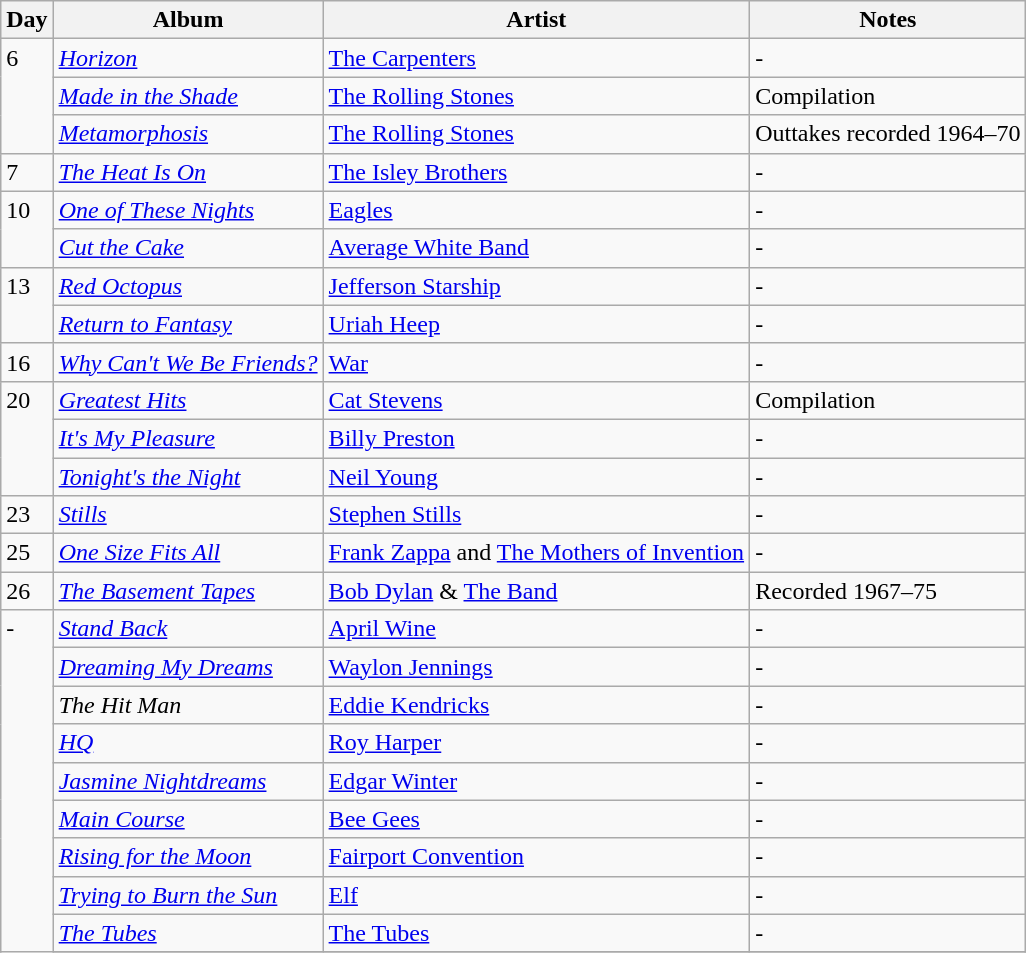<table class="wikitable">
<tr>
<th>Day</th>
<th>Album</th>
<th>Artist</th>
<th>Notes</th>
</tr>
<tr>
<td rowspan="3" valign="top">6</td>
<td><em><a href='#'>Horizon</a></em></td>
<td><a href='#'>The Carpenters</a></td>
<td>-</td>
</tr>
<tr>
<td><em><a href='#'>Made in the Shade</a></em></td>
<td><a href='#'>The Rolling Stones</a></td>
<td>Compilation</td>
</tr>
<tr>
<td><em><a href='#'>Metamorphosis</a></em></td>
<td><a href='#'>The Rolling Stones</a></td>
<td>Outtakes recorded 1964–70</td>
</tr>
<tr>
<td rowspan="1" valign="top">7</td>
<td><em><a href='#'>The Heat Is On</a></em></td>
<td><a href='#'>The Isley Brothers</a></td>
<td>-</td>
</tr>
<tr>
<td rowspan="2" valign="top">10</td>
<td><em><a href='#'>One of These Nights</a></em></td>
<td><a href='#'>Eagles</a></td>
<td>-</td>
</tr>
<tr>
<td><em><a href='#'>Cut the Cake</a></em></td>
<td><a href='#'>Average White Band</a></td>
<td>-</td>
</tr>
<tr>
<td rowspan="2" valign="top">13</td>
<td><em><a href='#'>Red Octopus</a></em></td>
<td><a href='#'>Jefferson Starship</a></td>
<td>-</td>
</tr>
<tr>
<td><em><a href='#'>Return to Fantasy</a></em></td>
<td><a href='#'>Uriah Heep</a></td>
<td>-</td>
</tr>
<tr>
<td rowspan="1" valign="top">16</td>
<td><em><a href='#'>Why Can't We Be Friends?</a></em></td>
<td><a href='#'>War</a></td>
<td>-</td>
</tr>
<tr>
<td rowspan="3" valign="top">20</td>
<td><em><a href='#'>Greatest Hits</a></em></td>
<td><a href='#'>Cat Stevens</a></td>
<td>Compilation</td>
</tr>
<tr>
<td><em><a href='#'>It's My Pleasure</a></em></td>
<td><a href='#'>Billy Preston</a></td>
<td>-</td>
</tr>
<tr>
<td><em><a href='#'>Tonight's the Night</a></em></td>
<td><a href='#'>Neil Young</a></td>
<td>-</td>
</tr>
<tr>
<td rowspan="1" valign="top">23</td>
<td><em><a href='#'>Stills</a></em></td>
<td><a href='#'>Stephen Stills</a></td>
<td>-</td>
</tr>
<tr>
<td rowspan="1" valign="top">25</td>
<td><em><a href='#'>One Size Fits All</a></em></td>
<td><a href='#'>Frank Zappa</a> and <a href='#'>The Mothers of Invention</a></td>
<td>-</td>
</tr>
<tr>
<td rowspan="1" valign="top">26</td>
<td><em><a href='#'>The Basement Tapes</a></em></td>
<td><a href='#'>Bob Dylan</a> & <a href='#'>The Band</a></td>
<td>Recorded 1967–75</td>
</tr>
<tr>
<td rowspan="11" valign="top">-</td>
<td><em><a href='#'>Stand Back</a></em></td>
<td><a href='#'>April Wine</a></td>
<td>-</td>
</tr>
<tr>
<td><em><a href='#'>Dreaming My Dreams</a></em></td>
<td><a href='#'>Waylon Jennings</a></td>
<td>-</td>
</tr>
<tr>
<td><em>The Hit Man</em></td>
<td><a href='#'>Eddie Kendricks</a></td>
<td>-</td>
</tr>
<tr>
<td><em><a href='#'>HQ</a></em></td>
<td><a href='#'>Roy Harper</a></td>
<td>-</td>
</tr>
<tr>
<td><em><a href='#'>Jasmine Nightdreams</a></em></td>
<td><a href='#'>Edgar Winter</a></td>
<td>-</td>
</tr>
<tr>
<td><em><a href='#'>Main Course</a></em></td>
<td><a href='#'>Bee Gees</a></td>
<td>-</td>
</tr>
<tr>
<td><em><a href='#'>Rising for the Moon</a></em></td>
<td><a href='#'>Fairport Convention</a></td>
<td>-</td>
</tr>
<tr>
<td><em><a href='#'>Trying to Burn the Sun</a></em></td>
<td><a href='#'>Elf</a></td>
<td>-</td>
</tr>
<tr>
<td><em><a href='#'>The Tubes</a></em></td>
<td><a href='#'>The Tubes</a></td>
<td>-</td>
</tr>
<tr>
</tr>
</table>
